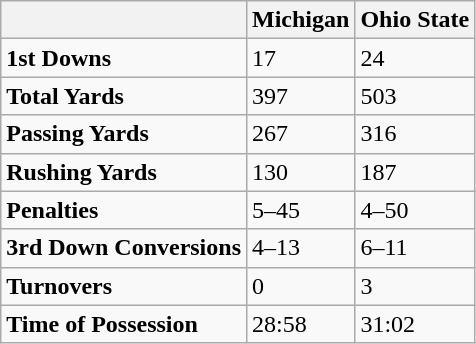<table class="wikitable">
<tr>
<th></th>
<th>Michigan</th>
<th>Ohio State</th>
</tr>
<tr>
<td><strong>1st Downs</strong></td>
<td>17</td>
<td>24</td>
</tr>
<tr>
<td><strong>Total Yards</strong></td>
<td>397</td>
<td>503</td>
</tr>
<tr>
<td><strong>Passing Yards</strong></td>
<td>267</td>
<td>316</td>
</tr>
<tr>
<td><strong>Rushing Yards</strong></td>
<td>130</td>
<td>187</td>
</tr>
<tr>
<td><strong>Penalties</strong></td>
<td>5–45</td>
<td>4–50</td>
</tr>
<tr>
<td><strong>3rd Down Conversions</strong></td>
<td>4–13</td>
<td>6–11</td>
</tr>
<tr>
<td><strong>Turnovers</strong></td>
<td>0</td>
<td>3</td>
</tr>
<tr>
<td><strong>Time of Possession</strong></td>
<td>28:58</td>
<td>31:02</td>
</tr>
</table>
